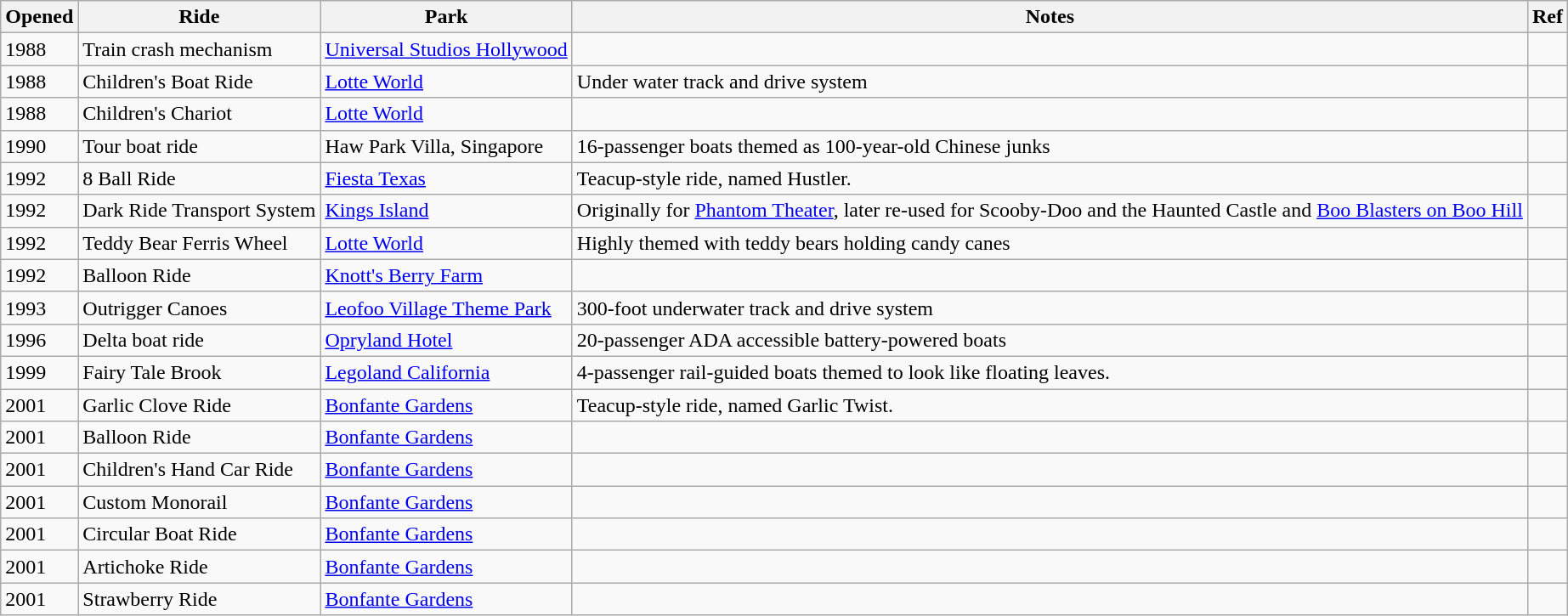<table class= "wikitable sortable">
<tr>
<th>Opened</th>
<th>Ride</th>
<th>Park</th>
<th class="unsortable">Notes</th>
<th class="unsortable">Ref</th>
</tr>
<tr>
<td>1988</td>
<td>Train crash mechanism</td>
<td><a href='#'>Universal Studios Hollywood</a></td>
<td></td>
<td></td>
</tr>
<tr>
<td>1988</td>
<td>Children's Boat Ride</td>
<td><a href='#'>Lotte World</a></td>
<td>Under water track and drive system</td>
<td></td>
</tr>
<tr>
<td>1988</td>
<td>Children's Chariot</td>
<td><a href='#'>Lotte World</a></td>
<td></td>
<td></td>
</tr>
<tr>
<td>1990</td>
<td>Tour boat ride</td>
<td>Haw Park Villa, Singapore</td>
<td>16-passenger boats themed as 100-year-old Chinese junks</td>
<td></td>
</tr>
<tr>
<td>1992</td>
<td>8 Ball Ride</td>
<td><a href='#'>Fiesta Texas</a></td>
<td>Teacup-style ride, named Hustler.</td>
<td></td>
</tr>
<tr>
<td>1992</td>
<td>Dark Ride Transport System</td>
<td><a href='#'>Kings Island</a></td>
<td>Originally for <a href='#'>Phantom Theater</a>, later re-used for Scooby-Doo and the Haunted Castle and <a href='#'>Boo Blasters on Boo Hill</a></td>
<td></td>
</tr>
<tr>
<td>1992</td>
<td>Teddy Bear Ferris Wheel</td>
<td><a href='#'>Lotte World</a></td>
<td>Highly themed with teddy bears holding candy canes</td>
<td></td>
</tr>
<tr>
<td>1992</td>
<td>Balloon Ride</td>
<td><a href='#'>Knott's Berry Farm</a></td>
<td></td>
<td></td>
</tr>
<tr>
<td>1993</td>
<td>Outrigger Canoes</td>
<td><a href='#'>Leofoo Village Theme Park</a></td>
<td>300-foot underwater track and drive system</td>
<td></td>
</tr>
<tr>
<td>1996</td>
<td>Delta boat ride</td>
<td><a href='#'>Opryland Hotel</a></td>
<td>20-passenger ADA accessible battery-powered boats</td>
<td></td>
</tr>
<tr>
<td>1999</td>
<td>Fairy Tale Brook</td>
<td><a href='#'>Legoland California</a></td>
<td>4-passenger rail-guided boats themed to look like floating leaves.</td>
<td></td>
</tr>
<tr>
<td>2001</td>
<td>Garlic Clove Ride</td>
<td><a href='#'>Bonfante Gardens</a></td>
<td>Teacup-style ride, named Garlic Twist.</td>
<td></td>
</tr>
<tr>
<td>2001</td>
<td>Balloon Ride</td>
<td><a href='#'>Bonfante Gardens</a></td>
<td></td>
<td></td>
</tr>
<tr>
<td>2001</td>
<td>Children's Hand Car Ride</td>
<td><a href='#'>Bonfante Gardens</a></td>
<td></td>
<td></td>
</tr>
<tr>
<td>2001</td>
<td>Custom Monorail</td>
<td><a href='#'>Bonfante Gardens</a></td>
<td></td>
<td></td>
</tr>
<tr>
<td>2001</td>
<td>Circular Boat Ride</td>
<td><a href='#'>Bonfante Gardens</a></td>
<td></td>
<td></td>
</tr>
<tr>
<td>2001</td>
<td>Artichoke Ride</td>
<td><a href='#'>Bonfante Gardens</a></td>
<td></td>
<td></td>
</tr>
<tr>
<td>2001</td>
<td>Strawberry Ride</td>
<td><a href='#'>Bonfante Gardens</a></td>
<td></td>
<td></td>
</tr>
</table>
